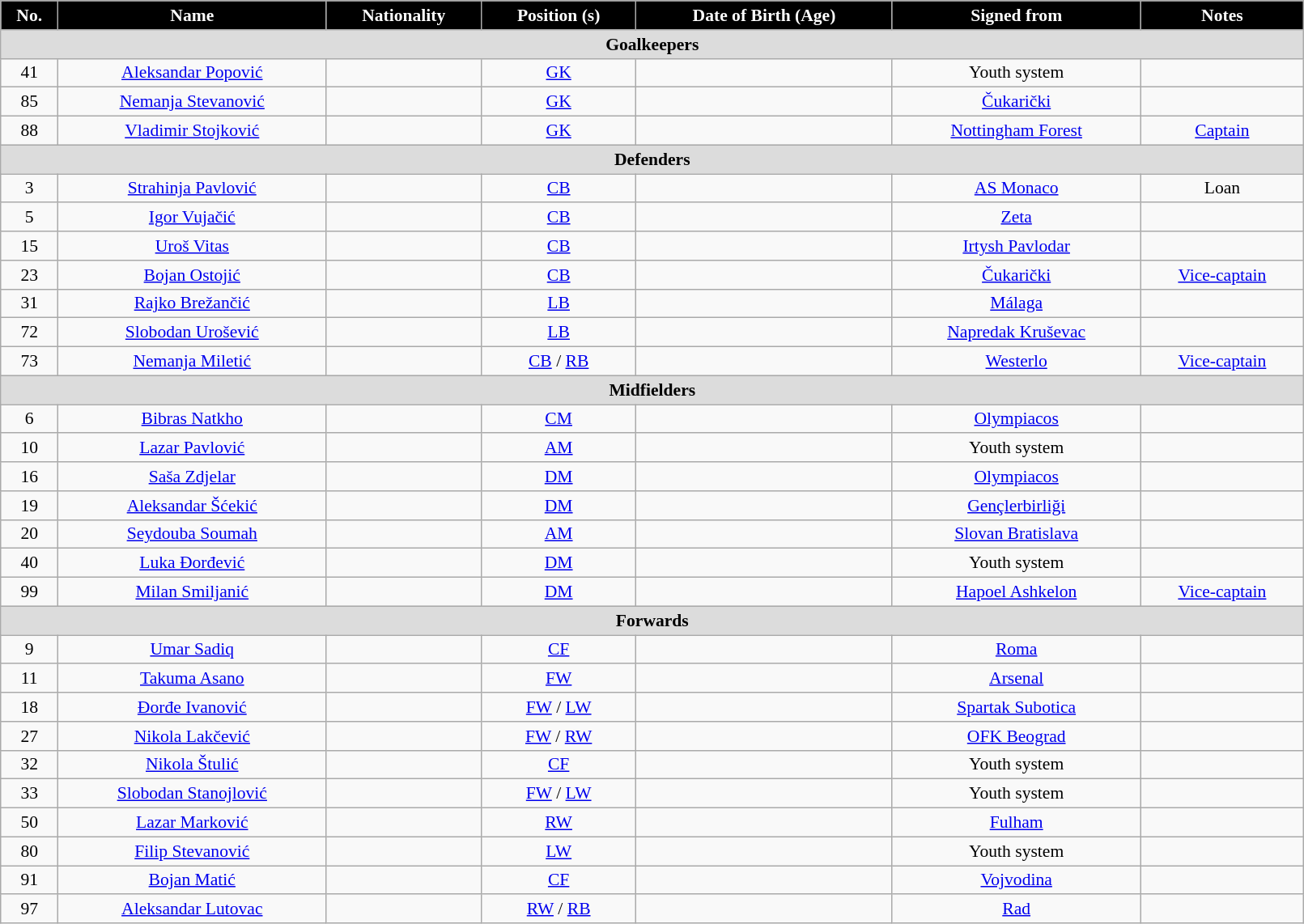<table class="wikitable" style="text-align:center; font-size:90%; width:85%;">
<tr>
<th style="background:#000000; color:white; text-align:center;">No.</th>
<th style="background:#000000; color:white; text-align:center;">Name</th>
<th style="background:#000000; color:white; text-align:center;">Nationality</th>
<th style="background:#000000; color:white; text-align:center;">Position (s)</th>
<th style="background:#000000; color:white; text-align:center;">Date of Birth (Age)</th>
<th style="background:#000000; color:white; text-align:center;">Signed from</th>
<th style="background:#000000; color:white; text-align:center;">Notes</th>
</tr>
<tr>
<th colspan="7" style="background:#dcdcdc; text-align:center;">Goalkeepers</th>
</tr>
<tr>
<td>41</td>
<td><a href='#'>Aleksandar Popović</a></td>
<td></td>
<td><a href='#'>GK</a></td>
<td></td>
<td>Youth system</td>
<td></td>
</tr>
<tr>
<td>85</td>
<td><a href='#'>Nemanja Stevanović</a></td>
<td></td>
<td><a href='#'>GK</a></td>
<td></td>
<td> <a href='#'>Čukarički</a></td>
<td></td>
</tr>
<tr>
<td>88</td>
<td><a href='#'>Vladimir Stojković</a></td>
<td></td>
<td><a href='#'>GK</a></td>
<td></td>
<td> <a href='#'>Nottingham Forest</a></td>
<td><a href='#'>Captain</a></td>
</tr>
<tr>
<th colspan="7" style="background:#dcdcdc; text-align:center;">Defenders</th>
</tr>
<tr>
<td>3</td>
<td><a href='#'>Strahinja Pavlović</a></td>
<td></td>
<td><a href='#'>CB</a></td>
<td></td>
<td> <a href='#'>AS Monaco</a></td>
<td>Loan</td>
</tr>
<tr>
<td>5</td>
<td><a href='#'>Igor Vujačić</a></td>
<td></td>
<td><a href='#'>CB</a></td>
<td></td>
<td> <a href='#'>Zeta</a></td>
<td></td>
</tr>
<tr>
<td>15</td>
<td><a href='#'>Uroš Vitas</a></td>
<td></td>
<td><a href='#'>CB</a></td>
<td></td>
<td> <a href='#'>Irtysh Pavlodar</a></td>
<td></td>
</tr>
<tr>
<td>23</td>
<td><a href='#'>Bojan Ostojić</a></td>
<td></td>
<td><a href='#'>CB</a></td>
<td></td>
<td> <a href='#'>Čukarički</a></td>
<td><a href='#'>Vice-captain</a></td>
</tr>
<tr>
<td>31</td>
<td><a href='#'>Rajko Brežančić</a></td>
<td></td>
<td><a href='#'>LB</a></td>
<td></td>
<td> <a href='#'>Málaga</a></td>
<td></td>
</tr>
<tr>
<td>72</td>
<td><a href='#'>Slobodan Urošević</a></td>
<td></td>
<td><a href='#'>LB</a></td>
<td></td>
<td> <a href='#'>Napredak Kruševac</a></td>
<td></td>
</tr>
<tr>
<td>73</td>
<td><a href='#'>Nemanja Miletić</a></td>
<td></td>
<td><a href='#'>CB</a> / <a href='#'>RB</a></td>
<td></td>
<td> <a href='#'>Westerlo</a></td>
<td><a href='#'>Vice-captain</a></td>
</tr>
<tr>
<th colspan="7" style="background:#dcdcdc; text-align:center;">Midfielders</th>
</tr>
<tr>
<td>6</td>
<td><a href='#'>Bibras Natkho</a></td>
<td></td>
<td><a href='#'>CM</a></td>
<td></td>
<td> <a href='#'>Olympiacos</a></td>
<td></td>
</tr>
<tr>
<td>10</td>
<td><a href='#'>Lazar Pavlović</a></td>
<td></td>
<td><a href='#'>AM</a></td>
<td></td>
<td>Youth system</td>
<td></td>
</tr>
<tr>
<td>16</td>
<td><a href='#'>Saša Zdjelar</a></td>
<td></td>
<td><a href='#'>DM</a></td>
<td></td>
<td> <a href='#'>Olympiacos</a></td>
<td></td>
</tr>
<tr>
<td>19</td>
<td><a href='#'>Aleksandar Šćekić</a></td>
<td></td>
<td><a href='#'>DM</a></td>
<td></td>
<td> <a href='#'>Gençlerbirliği</a></td>
<td></td>
</tr>
<tr>
<td>20</td>
<td><a href='#'>Seydouba Soumah</a></td>
<td></td>
<td><a href='#'>AM</a></td>
<td></td>
<td> <a href='#'>Slovan Bratislava</a></td>
<td></td>
</tr>
<tr>
<td>40</td>
<td><a href='#'>Luka Đorđević</a></td>
<td></td>
<td><a href='#'>DM</a></td>
<td></td>
<td>Youth system</td>
<td></td>
</tr>
<tr>
<td>99</td>
<td><a href='#'>Milan Smiljanić</a></td>
<td></td>
<td><a href='#'>DM</a></td>
<td></td>
<td> <a href='#'>Hapoel Ashkelon</a></td>
<td><a href='#'>Vice-captain</a></td>
</tr>
<tr>
<th colspan="7" style="background:#dcdcdc; text-align:center;">Forwards</th>
</tr>
<tr>
<td>9</td>
<td><a href='#'>Umar Sadiq</a></td>
<td></td>
<td><a href='#'>CF</a></td>
<td></td>
<td> <a href='#'>Roma</a></td>
<td></td>
</tr>
<tr>
<td>11</td>
<td><a href='#'>Takuma Asano</a></td>
<td></td>
<td><a href='#'>FW</a></td>
<td></td>
<td> <a href='#'>Arsenal</a></td>
<td></td>
</tr>
<tr>
<td>18</td>
<td><a href='#'>Đorđe Ivanović</a></td>
<td></td>
<td><a href='#'>FW</a> / <a href='#'>LW</a></td>
<td></td>
<td> <a href='#'>Spartak Subotica</a></td>
<td></td>
</tr>
<tr>
<td>27</td>
<td><a href='#'>Nikola Lakčević</a></td>
<td></td>
<td><a href='#'>FW</a> / <a href='#'>RW</a></td>
<td></td>
<td> <a href='#'>OFK Beograd</a></td>
<td></td>
</tr>
<tr>
<td>32</td>
<td><a href='#'>Nikola Štulić</a></td>
<td></td>
<td><a href='#'>CF</a></td>
<td></td>
<td>Youth system</td>
<td></td>
</tr>
<tr>
<td>33</td>
<td><a href='#'>Slobodan Stanojlović</a></td>
<td></td>
<td><a href='#'>FW</a> / <a href='#'>LW</a></td>
<td></td>
<td>Youth system</td>
<td></td>
</tr>
<tr>
<td>50</td>
<td><a href='#'>Lazar Marković</a></td>
<td></td>
<td><a href='#'>RW</a></td>
<td></td>
<td> <a href='#'>Fulham</a></td>
<td></td>
</tr>
<tr>
<td>80</td>
<td><a href='#'>Filip Stevanović</a></td>
<td></td>
<td><a href='#'>LW</a></td>
<td></td>
<td>Youth system</td>
<td></td>
</tr>
<tr>
<td>91</td>
<td><a href='#'>Bojan Matić</a></td>
<td></td>
<td><a href='#'>CF</a></td>
<td></td>
<td> <a href='#'>Vojvodina</a></td>
<td></td>
</tr>
<tr>
<td>97</td>
<td><a href='#'>Aleksandar Lutovac</a></td>
<td></td>
<td><a href='#'>RW</a> / <a href='#'>RB</a></td>
<td></td>
<td> <a href='#'>Rad</a></td>
<td></td>
</tr>
</table>
